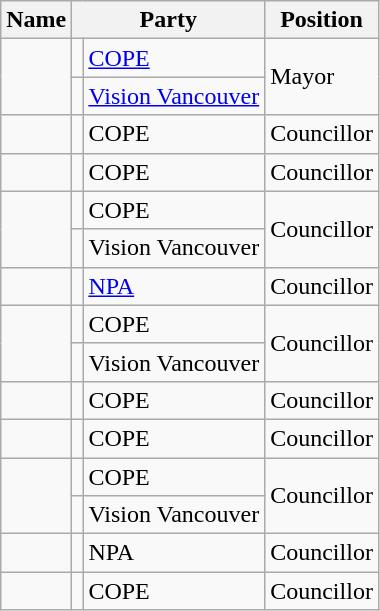<table class="wikitable">
<tr>
<th>Name</th>
<th colspan="2">Party</th>
<th>Position</th>
</tr>
<tr>
<td rowspan="2"></td>
<td></td>
<td><a href='#'>COPE</a> </td>
<td rowspan="2">Mayor</td>
</tr>
<tr>
<td></td>
<td><a href='#'>Vision Vancouver</a> </td>
</tr>
<tr>
<td></td>
<td></td>
<td>COPE</td>
<td>Councillor</td>
</tr>
<tr>
<td></td>
<td></td>
<td>COPE</td>
<td>Councillor</td>
</tr>
<tr>
<td rowspan="2"></td>
<td></td>
<td>COPE </td>
<td rowspan="2">Councillor</td>
</tr>
<tr>
<td></td>
<td>Vision Vancouver </td>
</tr>
<tr>
<td></td>
<td></td>
<td><a href='#'>NPA</a></td>
<td>Councillor</td>
</tr>
<tr>
<td rowspan="2"></td>
<td></td>
<td>COPE </td>
<td rowspan="2">Councillor</td>
</tr>
<tr>
<td></td>
<td>Vision Vancouver </td>
</tr>
<tr>
<td></td>
<td></td>
<td>COPE</td>
<td>Councillor</td>
</tr>
<tr>
<td></td>
<td></td>
<td>COPE</td>
<td>Councillor</td>
</tr>
<tr>
<td rowspan="2"></td>
<td></td>
<td>COPE </td>
<td rowspan="2">Councillor</td>
</tr>
<tr>
<td></td>
<td>Vision Vancouver </td>
</tr>
<tr>
<td></td>
<td></td>
<td>NPA</td>
<td>Councillor</td>
</tr>
<tr>
<td></td>
<td></td>
<td>COPE</td>
<td>Councillor</td>
</tr>
</table>
